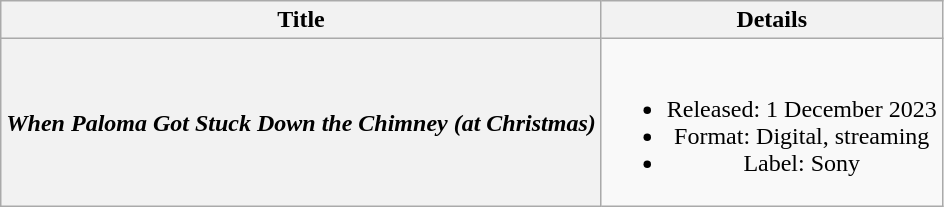<table class="wikitable plainrowheaders" style="text-align:center;" border="1">
<tr>
<th scope="col">Title</th>
<th scope="col">Details</th>
</tr>
<tr>
<th scope="row"><em>When Paloma Got Stuck Down the Chimney (at Christmas)</em></th>
<td><br><ul><li>Released: 1 December 2023</li><li>Format: Digital, streaming</li><li>Label: Sony</li></ul></td>
</tr>
</table>
